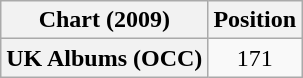<table class="wikitable plainrowheaders" style="text-align:center">
<tr>
<th scope="col">Chart (2009)</th>
<th scope="col">Position</th>
</tr>
<tr>
<th scope="row">UK Albums (OCC)</th>
<td>171</td>
</tr>
</table>
